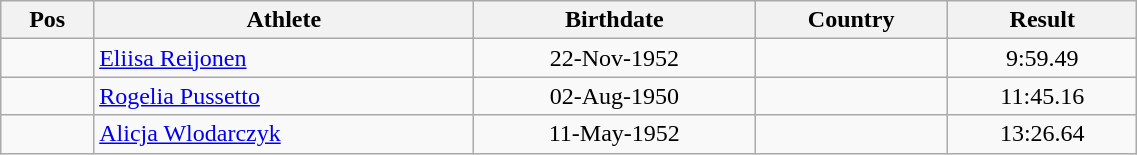<table class="wikitable"  style="text-align:center; width:60%;">
<tr>
<th>Pos</th>
<th>Athlete</th>
<th>Birthdate</th>
<th>Country</th>
<th>Result</th>
</tr>
<tr>
<td align=center></td>
<td align=left><a href='#'>Eliisa Reijonen</a></td>
<td>22-Nov-1952</td>
<td align=left></td>
<td>9:59.49</td>
</tr>
<tr>
<td align=center></td>
<td align=left><a href='#'>Rogelia Pussetto</a></td>
<td>02-Aug-1950</td>
<td align=left></td>
<td>11:45.16</td>
</tr>
<tr>
<td align=center></td>
<td align=left><a href='#'>Alicja Wlodarczyk</a></td>
<td>11-May-1952</td>
<td align=left></td>
<td>13:26.64</td>
</tr>
</table>
